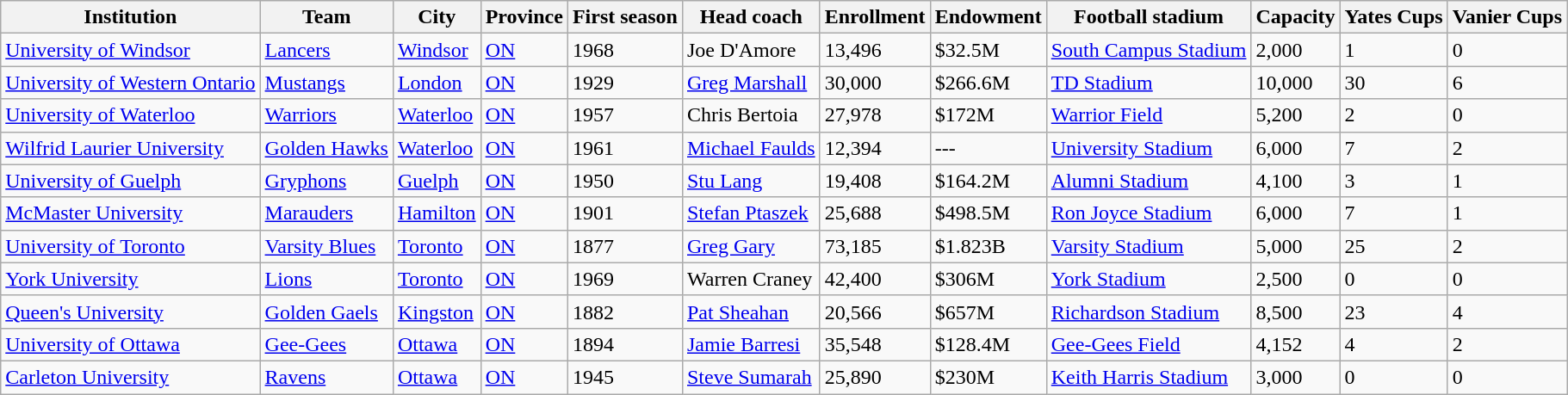<table class="wikitable">
<tr>
<th>Institution</th>
<th>Team</th>
<th>City</th>
<th>Province</th>
<th>First season</th>
<th>Head coach</th>
<th>Enrollment</th>
<th>Endowment</th>
<th>Football stadium</th>
<th>Capacity</th>
<th>Yates Cups</th>
<th>Vanier Cups</th>
</tr>
<tr>
<td><a href='#'>University of Windsor</a></td>
<td><a href='#'>Lancers</a></td>
<td><a href='#'>Windsor</a></td>
<td><a href='#'>ON</a></td>
<td>1968</td>
<td>Joe D'Amore</td>
<td>13,496</td>
<td>$32.5M</td>
<td><a href='#'>South Campus Stadium</a></td>
<td>2,000</td>
<td>1</td>
<td>0</td>
</tr>
<tr>
<td><a href='#'>University of Western Ontario</a></td>
<td><a href='#'>Mustangs</a></td>
<td><a href='#'>London</a></td>
<td><a href='#'>ON</a></td>
<td>1929</td>
<td><a href='#'>Greg Marshall</a></td>
<td>30,000</td>
<td>$266.6M</td>
<td><a href='#'>TD Stadium</a></td>
<td>10,000</td>
<td>30</td>
<td>6</td>
</tr>
<tr>
<td><a href='#'>University of Waterloo</a></td>
<td><a href='#'>Warriors</a></td>
<td><a href='#'>Waterloo</a></td>
<td><a href='#'>ON</a></td>
<td>1957</td>
<td>Chris Bertoia</td>
<td>27,978</td>
<td>$172M</td>
<td><a href='#'>Warrior Field</a></td>
<td>5,200</td>
<td>2</td>
<td>0</td>
</tr>
<tr>
<td><a href='#'>Wilfrid Laurier University</a></td>
<td><a href='#'>Golden Hawks</a></td>
<td><a href='#'>Waterloo</a></td>
<td><a href='#'>ON</a></td>
<td>1961</td>
<td><a href='#'>Michael Faulds</a></td>
<td>12,394</td>
<td>---</td>
<td><a href='#'>University Stadium</a></td>
<td>6,000</td>
<td>7</td>
<td>2</td>
</tr>
<tr>
<td><a href='#'>University of Guelph</a></td>
<td><a href='#'>Gryphons</a></td>
<td><a href='#'>Guelph</a></td>
<td><a href='#'>ON</a></td>
<td>1950</td>
<td><a href='#'>Stu Lang</a></td>
<td>19,408</td>
<td>$164.2M</td>
<td><a href='#'>Alumni Stadium</a></td>
<td>4,100</td>
<td>3</td>
<td>1</td>
</tr>
<tr>
<td><a href='#'>McMaster University</a></td>
<td><a href='#'>Marauders</a></td>
<td><a href='#'>Hamilton</a></td>
<td><a href='#'>ON</a></td>
<td>1901</td>
<td><a href='#'>Stefan Ptaszek</a></td>
<td>25,688</td>
<td>$498.5M</td>
<td><a href='#'>Ron Joyce Stadium</a></td>
<td>6,000</td>
<td>7</td>
<td>1</td>
</tr>
<tr>
<td><a href='#'>University of Toronto</a></td>
<td><a href='#'>Varsity Blues</a></td>
<td><a href='#'>Toronto</a></td>
<td><a href='#'>ON</a></td>
<td>1877</td>
<td><a href='#'>Greg Gary</a></td>
<td>73,185</td>
<td>$1.823B</td>
<td><a href='#'>Varsity Stadium</a></td>
<td>5,000</td>
<td>25</td>
<td>2</td>
</tr>
<tr>
<td><a href='#'>York University</a></td>
<td><a href='#'>Lions</a></td>
<td><a href='#'>Toronto</a></td>
<td><a href='#'>ON</a></td>
<td>1969</td>
<td>Warren Craney</td>
<td>42,400</td>
<td>$306M</td>
<td><a href='#'>York Stadium</a></td>
<td>2,500</td>
<td>0</td>
<td>0</td>
</tr>
<tr>
<td><a href='#'>Queen's University</a></td>
<td><a href='#'>Golden Gaels</a></td>
<td><a href='#'>Kingston</a></td>
<td><a href='#'>ON</a></td>
<td>1882</td>
<td><a href='#'>Pat Sheahan</a></td>
<td>20,566</td>
<td>$657M</td>
<td><a href='#'>Richardson Stadium</a></td>
<td>8,500</td>
<td>23</td>
<td>4</td>
</tr>
<tr>
<td><a href='#'>University of Ottawa</a></td>
<td><a href='#'>Gee-Gees</a></td>
<td><a href='#'>Ottawa</a></td>
<td><a href='#'>ON</a></td>
<td>1894</td>
<td><a href='#'>Jamie Barresi</a></td>
<td>35,548</td>
<td>$128.4M</td>
<td><a href='#'>Gee-Gees Field</a></td>
<td>4,152</td>
<td>4</td>
<td>2</td>
</tr>
<tr>
<td><a href='#'>Carleton University</a></td>
<td><a href='#'>Ravens</a></td>
<td><a href='#'>Ottawa</a></td>
<td><a href='#'>ON</a></td>
<td>1945</td>
<td><a href='#'>Steve Sumarah</a></td>
<td>25,890</td>
<td>$230M</td>
<td><a href='#'>Keith Harris Stadium</a></td>
<td>3,000</td>
<td>0</td>
<td>0</td>
</tr>
</table>
